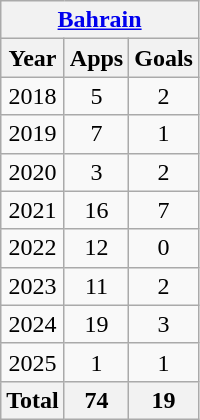<table class="wikitable" style="text-align:center">
<tr>
<th colspan=4><a href='#'>Bahrain</a></th>
</tr>
<tr>
<th>Year</th>
<th>Apps</th>
<th>Goals</th>
</tr>
<tr>
<td>2018</td>
<td>5</td>
<td>2</td>
</tr>
<tr>
<td>2019</td>
<td>7</td>
<td>1</td>
</tr>
<tr>
<td>2020</td>
<td>3</td>
<td>2</td>
</tr>
<tr>
<td>2021</td>
<td>16</td>
<td>7</td>
</tr>
<tr>
<td>2022</td>
<td>12</td>
<td>0</td>
</tr>
<tr>
<td>2023</td>
<td>11</td>
<td>2</td>
</tr>
<tr>
<td>2024</td>
<td>19</td>
<td>3</td>
</tr>
<tr>
<td>2025</td>
<td>1</td>
<td>1</td>
</tr>
<tr>
<th>Total</th>
<th>74</th>
<th>19</th>
</tr>
</table>
